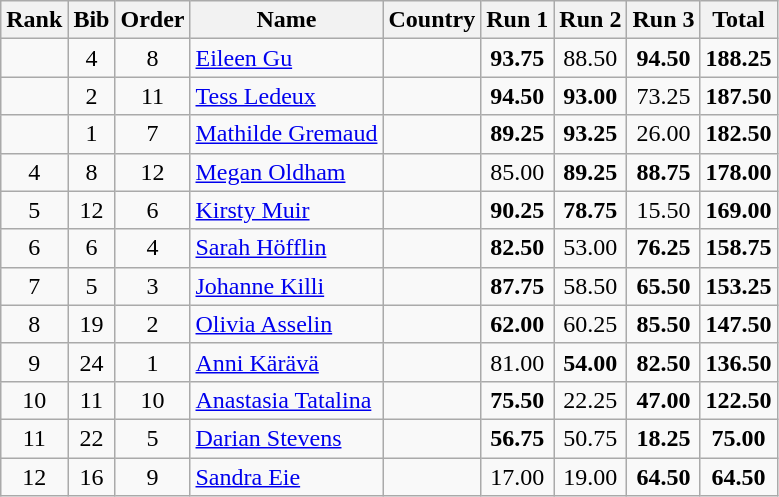<table class="wikitable sortable" style="text-align:center">
<tr>
<th>Rank</th>
<th>Bib</th>
<th>Order</th>
<th>Name</th>
<th>Country</th>
<th>Run 1</th>
<th>Run 2</th>
<th>Run 3</th>
<th>Total</th>
</tr>
<tr>
<td></td>
<td>4</td>
<td>8</td>
<td align=left><a href='#'>Eileen Gu</a></td>
<td align=left></td>
<td><strong>93.75</strong></td>
<td>88.50</td>
<td><strong>94.50</strong></td>
<td><strong>188.25</strong></td>
</tr>
<tr>
<td></td>
<td>2</td>
<td>11</td>
<td align=left><a href='#'>Tess Ledeux</a></td>
<td align=left></td>
<td><strong>94.50</strong></td>
<td><strong>93.00</strong></td>
<td>73.25</td>
<td><strong>187.50</strong></td>
</tr>
<tr>
<td></td>
<td>1</td>
<td>7</td>
<td align=left><a href='#'>Mathilde Gremaud</a></td>
<td align=left></td>
<td><strong>89.25</strong></td>
<td><strong>93.25</strong></td>
<td>26.00</td>
<td><strong>182.50</strong></td>
</tr>
<tr>
<td>4</td>
<td>8</td>
<td>12</td>
<td align=left><a href='#'>Megan Oldham</a></td>
<td align=left></td>
<td>85.00</td>
<td><strong>89.25</strong></td>
<td><strong>88.75</strong></td>
<td><strong>178.00</strong></td>
</tr>
<tr>
<td>5</td>
<td>12</td>
<td>6</td>
<td align=left><a href='#'>Kirsty Muir</a></td>
<td align=left></td>
<td><strong>90.25</strong></td>
<td><strong>78.75</strong></td>
<td>15.50</td>
<td><strong>169.00</strong></td>
</tr>
<tr>
<td>6</td>
<td>6</td>
<td>4</td>
<td align=left><a href='#'>Sarah Höfflin</a></td>
<td align=left></td>
<td><strong>82.50</strong></td>
<td>53.00</td>
<td><strong>76.25</strong></td>
<td><strong>158.75</strong></td>
</tr>
<tr>
<td>7</td>
<td>5</td>
<td>3</td>
<td align=left><a href='#'>Johanne Killi</a></td>
<td align=left></td>
<td><strong>87.75</strong></td>
<td>58.50</td>
<td><strong>65.50</strong></td>
<td><strong>153.25</strong></td>
</tr>
<tr>
<td>8</td>
<td>19</td>
<td>2</td>
<td align=left><a href='#'>Olivia Asselin</a></td>
<td align=left></td>
<td><strong>62.00</strong></td>
<td>60.25</td>
<td><strong>85.50</strong></td>
<td><strong>147.50</strong></td>
</tr>
<tr>
<td>9</td>
<td>24</td>
<td>1</td>
<td align=left><a href='#'>Anni Kärävä</a></td>
<td align=left></td>
<td>81.00</td>
<td><strong>54.00</strong></td>
<td><strong>82.50</strong></td>
<td><strong>136.50</strong></td>
</tr>
<tr>
<td>10</td>
<td>11</td>
<td>10</td>
<td align=left><a href='#'>Anastasia Tatalina</a></td>
<td align=left></td>
<td><strong>75.50</strong></td>
<td>22.25</td>
<td><strong>47.00</strong></td>
<td><strong>122.50</strong></td>
</tr>
<tr>
<td>11</td>
<td>22</td>
<td>5</td>
<td align=left><a href='#'>Darian Stevens</a></td>
<td align=left></td>
<td><strong>56.75</strong></td>
<td>50.75</td>
<td><strong>18.25</strong></td>
<td><strong>75.00</strong></td>
</tr>
<tr>
<td>12</td>
<td>16</td>
<td>9</td>
<td align=left><a href='#'>Sandra Eie</a></td>
<td align=left></td>
<td>17.00</td>
<td>19.00</td>
<td><strong>64.50</strong></td>
<td><strong>64.50</strong></td>
</tr>
</table>
